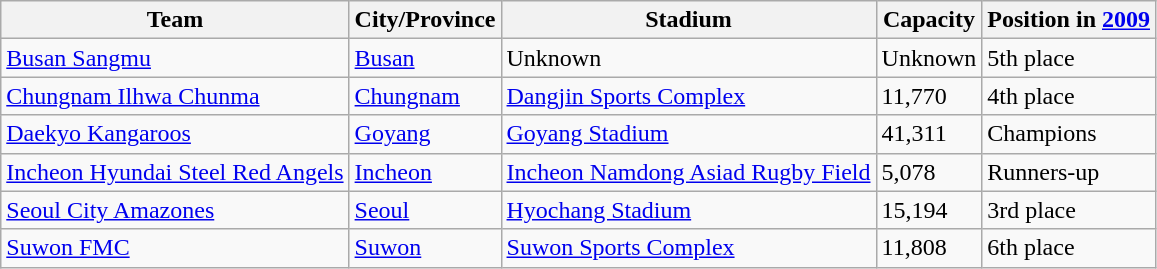<table class="wikitable sortable">
<tr>
<th>Team</th>
<th>City/Province</th>
<th>Stadium</th>
<th>Capacity</th>
<th data-sort-type="number">Position in <a href='#'>2009</a></th>
</tr>
<tr>
<td><a href='#'>Busan Sangmu</a></td>
<td><a href='#'>Busan</a></td>
<td>Unknown</td>
<td>Unknown</td>
<td>5th place</td>
</tr>
<tr>
<td><a href='#'>Chungnam Ilhwa Chunma</a></td>
<td><a href='#'>Chungnam</a></td>
<td><a href='#'>Dangjin Sports Complex</a></td>
<td>11,770</td>
<td>4th place</td>
</tr>
<tr>
<td><a href='#'>Daekyo Kangaroos</a></td>
<td><a href='#'>Goyang</a></td>
<td><a href='#'>Goyang Stadium</a></td>
<td>41,311</td>
<td>Champions</td>
</tr>
<tr>
<td><a href='#'>Incheon Hyundai Steel Red Angels</a></td>
<td><a href='#'>Incheon</a></td>
<td><a href='#'>Incheon Namdong Asiad Rugby Field</a></td>
<td>5,078</td>
<td>Runners-up</td>
</tr>
<tr>
<td><a href='#'>Seoul City Amazones</a></td>
<td><a href='#'>Seoul</a></td>
<td><a href='#'>Hyochang Stadium</a></td>
<td>15,194</td>
<td>3rd place</td>
</tr>
<tr>
<td><a href='#'>Suwon FMC</a></td>
<td><a href='#'>Suwon</a></td>
<td><a href='#'>Suwon Sports Complex</a></td>
<td>11,808</td>
<td>6th place</td>
</tr>
</table>
